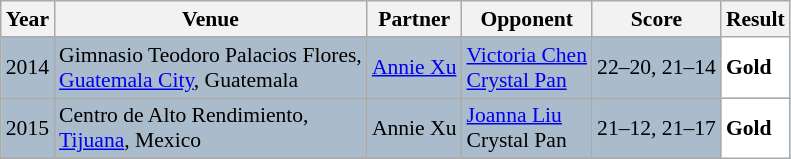<table class="sortable wikitable" style="font-size: 90%;">
<tr>
<th>Year</th>
<th>Venue</th>
<th>Partner</th>
<th>Opponent</th>
<th>Score</th>
<th>Result</th>
</tr>
<tr style="background:#AABBCC">
<td align="center">2014</td>
<td align="left">Gimnasio Teodoro Palacios Flores,<br><a href='#'>Guatemala City</a>, Guatemala</td>
<td align="left"> <a href='#'>Annie Xu</a></td>
<td align="left"> <a href='#'>Victoria Chen</a><br> <a href='#'>Crystal Pan</a></td>
<td align="left">22–20, 21–14</td>
<td style="text-align:left; background:white"> <strong>Gold</strong></td>
</tr>
<tr style="background:#AABBCC">
<td align="center">2015</td>
<td align="left">Centro de Alto Rendimiento,<br><a href='#'>Tijuana</a>, Mexico</td>
<td align="left"> Annie Xu</td>
<td align="left"> <a href='#'>Joanna Liu</a><br> Crystal Pan</td>
<td align="left">21–12, 21–17</td>
<td style="text-align:left; background:white"> <strong>Gold</strong></td>
</tr>
</table>
